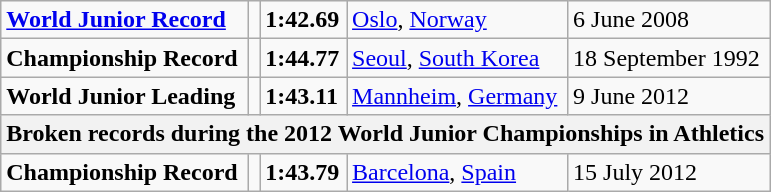<table class="wikitable">
<tr>
<td><strong><a href='#'>World Junior Record</a></strong></td>
<td></td>
<td><strong>1:42.69</strong></td>
<td><a href='#'>Oslo</a>, <a href='#'>Norway</a></td>
<td>6 June 2008</td>
</tr>
<tr>
<td><strong>Championship Record</strong></td>
<td></td>
<td><strong>1:44.77</strong></td>
<td><a href='#'>Seoul</a>, <a href='#'>South Korea</a></td>
<td>18 September 1992</td>
</tr>
<tr>
<td><strong>World Junior Leading</strong></td>
<td></td>
<td><strong>1:43.11</strong></td>
<td><a href='#'>Mannheim</a>, <a href='#'>Germany</a></td>
<td>9 June 2012</td>
</tr>
<tr>
<th colspan="5">Broken records during the 2012 World Junior Championships in Athletics</th>
</tr>
<tr>
<td><strong>Championship Record</strong></td>
<td></td>
<td><strong>1:43.79</strong></td>
<td><a href='#'>Barcelona</a>, <a href='#'>Spain</a></td>
<td>15 July 2012</td>
</tr>
</table>
